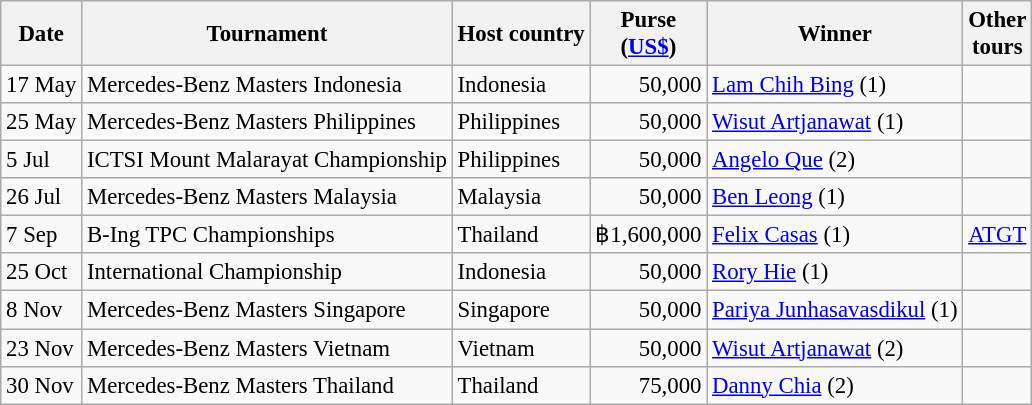<table class="wikitable" style="font-size:95%">
<tr>
<th>Date</th>
<th>Tournament</th>
<th>Host country</th>
<th>Purse<br>(<a href='#'>US$</a>)</th>
<th>Winner</th>
<th>Other<br>tours</th>
</tr>
<tr>
<td>17 May</td>
<td>Mercedes-Benz Masters Indonesia</td>
<td>Indonesia</td>
<td align=right>50,000</td>
<td> <a href='#'>Lam Chih Bing</a> (1)</td>
<td></td>
</tr>
<tr>
<td>25 May</td>
<td>Mercedes-Benz Masters Philippines</td>
<td>Philippines</td>
<td align=right>50,000</td>
<td> <a href='#'>Wisut Artjanawat</a> (1)</td>
<td></td>
</tr>
<tr>
<td>5 Jul</td>
<td>ICTSI Mount Malarayat Championship</td>
<td>Philippines</td>
<td align=right>50,000</td>
<td> <a href='#'>Angelo Que</a> (2)</td>
<td></td>
</tr>
<tr>
<td>26 Jul</td>
<td>Mercedes-Benz Masters Malaysia</td>
<td>Malaysia</td>
<td align=right>50,000</td>
<td> <a href='#'>Ben Leong</a> (1)</td>
<td></td>
</tr>
<tr>
<td>7 Sep</td>
<td>B-Ing TPC Championships</td>
<td>Thailand</td>
<td align=right>฿1,600,000</td>
<td> <a href='#'>Felix Casas</a> (1)</td>
<td><a href='#'>ATGT</a></td>
</tr>
<tr>
<td>25 Oct</td>
<td>International Championship</td>
<td>Indonesia</td>
<td align=right>50,000</td>
<td> <a href='#'>Rory Hie</a> (1)</td>
<td></td>
</tr>
<tr>
<td>8 Nov</td>
<td>Mercedes-Benz Masters Singapore</td>
<td>Singapore</td>
<td align=right>50,000</td>
<td> <a href='#'>Pariya Junhasavasdikul</a> (1)</td>
<td></td>
</tr>
<tr>
<td>23 Nov</td>
<td>Mercedes-Benz Masters Vietnam</td>
<td>Vietnam</td>
<td align=right>50,000</td>
<td> <a href='#'>Wisut Artjanawat</a> (2)</td>
<td></td>
</tr>
<tr>
<td>30 Nov</td>
<td>Mercedes-Benz Masters Thailand</td>
<td>Thailand</td>
<td align=right>75,000</td>
<td> <a href='#'>Danny Chia</a> (2)</td>
<td></td>
</tr>
</table>
